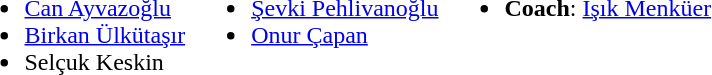<table>
<tr valign="top">
<td><br><ul><li> <a href='#'>Can Ayvazoğlu</a></li><li> <a href='#'>Birkan Ülkütaşır</a></li><li> Selçuk Keskin</li></ul></td>
<td><br><ul><li> <a href='#'>Şevki Pehlivanoğlu</a></li><li> <a href='#'>Onur Çapan</a></li></ul></td>
<td><br><ul><li><strong>Coach</strong>:  <a href='#'>Işık Menküer</a></li></ul></td>
</tr>
</table>
